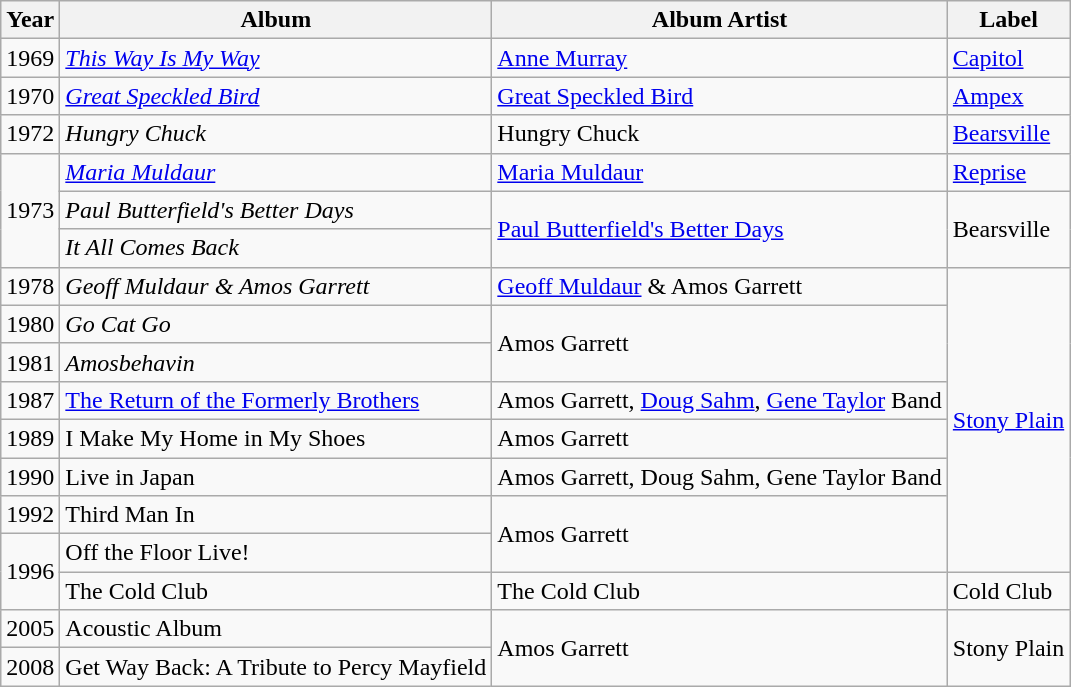<table class="wikitable">
<tr>
<th>Year</th>
<th>Album</th>
<th>Album Artist</th>
<th>Label</th>
</tr>
<tr>
<td>1969</td>
<td><em><a href='#'>This Way Is My Way</a></em></td>
<td><a href='#'>Anne Murray</a></td>
<td><a href='#'>Capitol</a></td>
</tr>
<tr>
<td>1970</td>
<td><em><a href='#'>Great Speckled Bird</a></em></td>
<td><a href='#'>Great Speckled Bird</a></td>
<td><a href='#'>Ampex</a></td>
</tr>
<tr>
<td>1972</td>
<td><em>Hungry Chuck</em></td>
<td>Hungry Chuck</td>
<td><a href='#'>Bearsville</a></td>
</tr>
<tr>
<td rowspan=3>1973</td>
<td><em><a href='#'>Maria Muldaur</a></em></td>
<td><a href='#'>Maria Muldaur</a></td>
<td><a href='#'>Reprise</a></td>
</tr>
<tr>
<td><em>Paul Butterfield's Better Days</em></td>
<td rowspan=2><a href='#'>Paul Butterfield's Better Days</a></td>
<td rowspan=2>Bearsville</td>
</tr>
<tr>
<td><em>It All Comes Back</em></td>
</tr>
<tr>
<td>1978</td>
<td><em>Geoff Muldaur & Amos Garrett</em></td>
<td><a href='#'>Geoff Muldaur</a> & Amos Garrett</td>
<td rowspan=8><a href='#'>Stony Plain</a></td>
</tr>
<tr>
<td>1980</td>
<td><em>Go Cat Go</em></td>
<td rowspan=2>Amos Garrett</td>
</tr>
<tr>
<td>1981</td>
<td><em>Amosbehavin<strong></td>
</tr>
<tr>
<td>1987</td>
<td></em><a href='#'>The Return of the Formerly Brothers</a><em></td>
<td>Amos Garrett, <a href='#'>Doug Sahm</a>, <a href='#'>Gene Taylor</a> Band</td>
</tr>
<tr>
<td>1989</td>
<td></em>I Make My Home in My Shoes<em></td>
<td>Amos Garrett</td>
</tr>
<tr>
<td>1990</td>
<td></em>Live in Japan<em></td>
<td>Amos Garrett, Doug Sahm, Gene Taylor Band</td>
</tr>
<tr>
<td>1992</td>
<td></em>Third Man In<em></td>
<td rowspan=2>Amos Garrett</td>
</tr>
<tr>
<td rowspan=2>1996</td>
<td></em>Off the Floor Live!<em></td>
</tr>
<tr>
<td></em>The Cold Club<em></td>
<td>The Cold Club</td>
<td>Cold Club</td>
</tr>
<tr>
<td>2005</td>
<td></em>Acoustic Album<em></td>
<td rowspan=2>Amos Garrett</td>
<td rowspan=2>Stony Plain</td>
</tr>
<tr>
<td>2008</td>
<td></em>Get Way Back: A Tribute to Percy Mayfield<em></td>
</tr>
</table>
